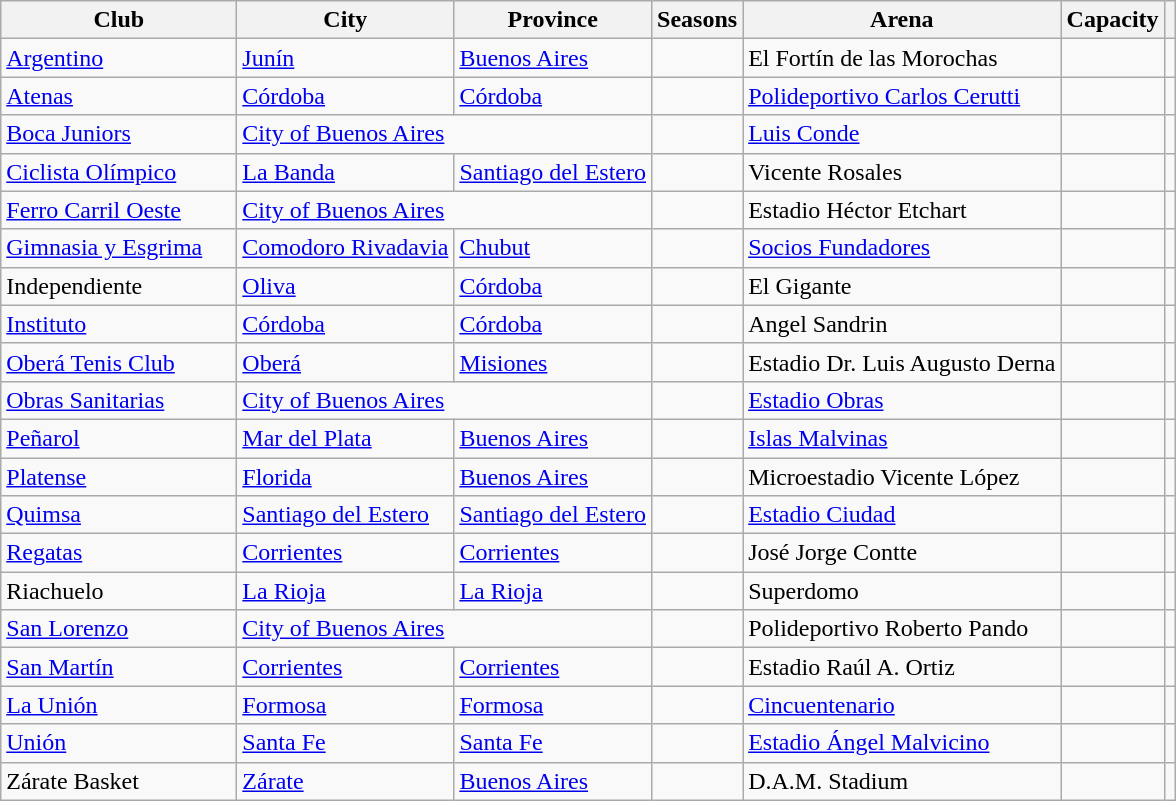<table class="wikitable sortable" style="text-align:left">
<tr>
<th width=150px>Club</th>
<th width=>City</th>
<th width=>Province</th>
<th width=>Seasons</th>
<th width=>Arena</th>
<th width=>Capacity</th>
<th width=></th>
</tr>
<tr>
<td><a href='#'>Argentino</a></td>
<td><a href='#'>Junín</a></td>
<td><a href='#'>Buenos Aires</a></td>
<td></td>
<td>El Fortín de las Morochas</td>
<td></td>
<td></td>
</tr>
<tr>
<td><a href='#'>Atenas</a></td>
<td><a href='#'>Córdoba</a></td>
<td><a href='#'>Córdoba</a></td>
<td></td>
<td><a href='#'>Polideportivo Carlos Cerutti</a></td>
<td></td>
<td></td>
</tr>
<tr>
<td><a href='#'>Boca Juniors</a></td>
<td colspan="2"><a href='#'>City of Buenos Aires</a></td>
<td></td>
<td><a href='#'>Luis Conde</a></td>
<td></td>
<td></td>
</tr>
<tr>
<td><a href='#'>Ciclista Olímpico</a></td>
<td><a href='#'>La Banda</a></td>
<td><a href='#'>Santiago del Estero</a></td>
<td></td>
<td>Vicente Rosales</td>
<td></td>
<td></td>
</tr>
<tr>
<td><a href='#'>Ferro Carril Oeste</a></td>
<td colspan="2"><a href='#'>City of Buenos Aires</a></td>
<td></td>
<td>Estadio Héctor Etchart</td>
<td></td>
<td></td>
</tr>
<tr>
<td><a href='#'>Gimnasia y Esgrima</a></td>
<td><a href='#'>Comodoro Rivadavia</a></td>
<td><a href='#'>Chubut</a></td>
<td></td>
<td><a href='#'>Socios Fundadores</a></td>
<td></td>
<td></td>
</tr>
<tr>
<td>Independiente</td>
<td><a href='#'>Oliva</a></td>
<td><a href='#'>Córdoba</a></td>
<td></td>
<td>El Gigante</td>
<td></td>
<td></td>
</tr>
<tr>
<td><a href='#'>Instituto</a></td>
<td><a href='#'>Córdoba</a></td>
<td><a href='#'>Córdoba</a></td>
<td></td>
<td>Angel Sandrin</td>
<td></td>
<td></td>
</tr>
<tr>
<td><a href='#'>Oberá Tenis Club</a></td>
<td><a href='#'>Oberá</a></td>
<td><a href='#'>Misiones</a></td>
<td></td>
<td>Estadio Dr. Luis Augusto Derna</td>
<td></td>
<td></td>
</tr>
<tr>
<td><a href='#'>Obras Sanitarias</a></td>
<td colspan="2"><a href='#'>City of Buenos Aires</a></td>
<td></td>
<td><a href='#'>Estadio Obras</a></td>
<td></td>
<td></td>
</tr>
<tr>
<td><a href='#'>Peñarol</a></td>
<td><a href='#'>Mar del Plata</a></td>
<td><a href='#'>Buenos Aires</a></td>
<td></td>
<td><a href='#'>Islas Malvinas</a></td>
<td></td>
<td></td>
</tr>
<tr>
<td><a href='#'>Platense</a></td>
<td><a href='#'>Florida</a></td>
<td><a href='#'>Buenos Aires</a></td>
<td></td>
<td>Microestadio Vicente López </td>
<td></td>
<td></td>
</tr>
<tr>
<td><a href='#'>Quimsa</a></td>
<td><a href='#'>Santiago del Estero</a></td>
<td><a href='#'>Santiago del Estero</a></td>
<td></td>
<td><a href='#'>Estadio Ciudad</a></td>
<td></td>
<td></td>
</tr>
<tr>
<td><a href='#'>Regatas</a></td>
<td><a href='#'>Corrientes</a></td>
<td><a href='#'>Corrientes</a></td>
<td></td>
<td>José Jorge Contte</td>
<td></td>
<td></td>
</tr>
<tr>
<td>Riachuelo</td>
<td><a href='#'>La Rioja</a></td>
<td><a href='#'>La Rioja</a></td>
<td></td>
<td>Superdomo</td>
<td></td>
<td></td>
</tr>
<tr>
<td><a href='#'>San Lorenzo</a></td>
<td colspan="2"><a href='#'>City of Buenos Aires</a></td>
<td></td>
<td>Polideportivo Roberto Pando</td>
<td></td>
<td></td>
</tr>
<tr>
<td><a href='#'>San Martín</a></td>
<td><a href='#'>Corrientes</a></td>
<td><a href='#'>Corrientes</a></td>
<td></td>
<td>Estadio Raúl A. Ortiz</td>
<td></td>
<td></td>
</tr>
<tr>
<td><a href='#'>La Unión</a></td>
<td><a href='#'>Formosa</a></td>
<td><a href='#'>Formosa</a></td>
<td></td>
<td><a href='#'>Cincuentenario</a></td>
<td></td>
<td></td>
</tr>
<tr>
<td><a href='#'>Unión</a></td>
<td><a href='#'>Santa Fe</a></td>
<td><a href='#'>Santa Fe</a></td>
<td></td>
<td><a href='#'>Estadio Ángel Malvicino</a></td>
<td></td>
<td></td>
</tr>
<tr>
<td>Zárate Basket</td>
<td><a href='#'>Zárate</a></td>
<td><a href='#'>Buenos Aires</a></td>
<td></td>
<td>D.A.M. Stadium</td>
<td></td>
<td></td>
</tr>
</table>
